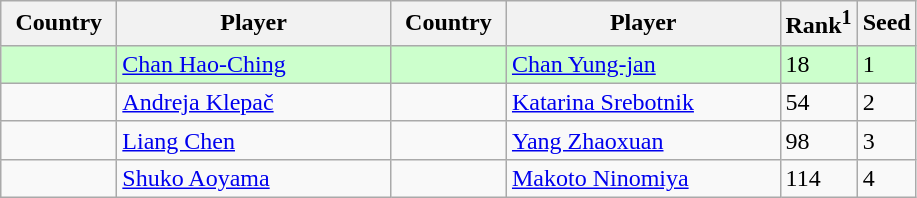<table class="sortable wikitable">
<tr>
<th width="70">Country</th>
<th width="175">Player</th>
<th width="70">Country</th>
<th width="175">Player</th>
<th>Rank<sup>1</sup></th>
<th>Seed</th>
</tr>
<tr style="background:#cfc;">
<td></td>
<td><a href='#'>Chan Hao-Ching</a></td>
<td></td>
<td><a href='#'>Chan Yung-jan</a></td>
<td>18</td>
<td>1</td>
</tr>
<tr>
<td></td>
<td><a href='#'>Andreja Klepač</a></td>
<td></td>
<td><a href='#'>Katarina Srebotnik</a></td>
<td>54</td>
<td>2</td>
</tr>
<tr>
<td></td>
<td><a href='#'>Liang Chen</a></td>
<td></td>
<td><a href='#'>Yang Zhaoxuan</a></td>
<td>98</td>
<td>3</td>
</tr>
<tr>
<td></td>
<td><a href='#'>Shuko Aoyama</a></td>
<td></td>
<td><a href='#'>Makoto Ninomiya</a></td>
<td>114</td>
<td>4</td>
</tr>
</table>
